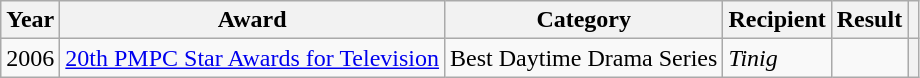<table class="wikitable">
<tr>
<th>Year</th>
<th>Award</th>
<th>Category</th>
<th>Recipient</th>
<th>Result</th>
<th></th>
</tr>
<tr>
<td>2006</td>
<td><a href='#'>20th PMPC Star Awards for Television</a></td>
<td>Best Daytime Drama Series</td>
<td><em>Tinig</em></td>
<td></td>
<th></th>
</tr>
</table>
